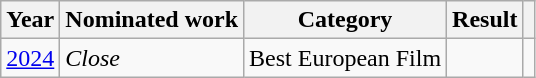<table class="wikitable sortable">
<tr>
<th>Year</th>
<th>Nominated work</th>
<th>Category</th>
<th>Result</th>
<th class="unsortable"></th>
</tr>
<tr>
<td><a href='#'>2024</a></td>
<td><em>Close</em></td>
<td>Best European Film</td>
<td></td>
<td></td>
</tr>
</table>
